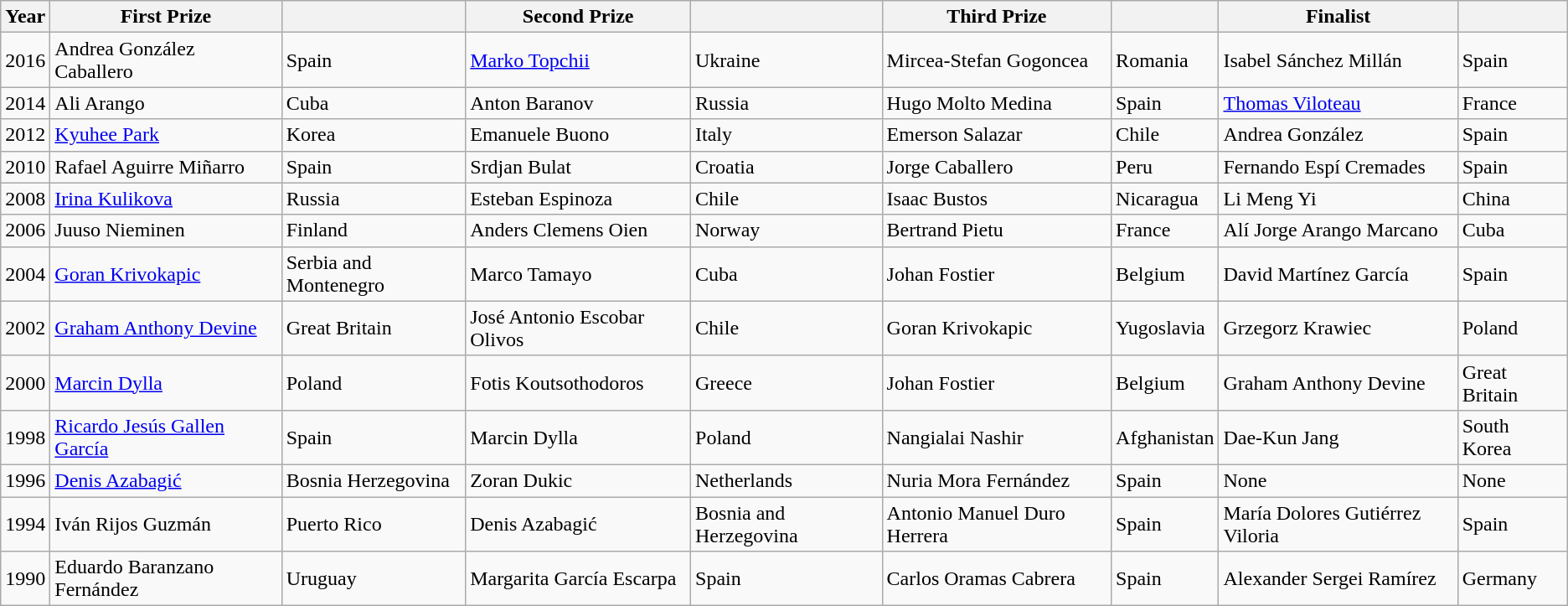<table class="wikitable">
<tr>
<th>Year</th>
<th>First Prize</th>
<th></th>
<th>Second Prize</th>
<th></th>
<th>Third Prize</th>
<th></th>
<th>Finalist</th>
<th></th>
</tr>
<tr>
<td>2016</td>
<td>Andrea González Caballero</td>
<td>Spain</td>
<td><a href='#'>Marko Topchii</a></td>
<td>Ukraine</td>
<td>Mircea-Stefan Gogoncea</td>
<td>Romania</td>
<td>Isabel Sánchez Millán</td>
<td>Spain</td>
</tr>
<tr>
<td>2014</td>
<td>Ali Arango</td>
<td>Cuba</td>
<td>Anton Baranov</td>
<td>Russia</td>
<td>Hugo Molto Medina</td>
<td>Spain</td>
<td><a href='#'>Thomas Viloteau</a></td>
<td>France</td>
</tr>
<tr>
<td>2012</td>
<td><a href='#'>Kyuhee Park</a></td>
<td>Korea</td>
<td>Emanuele Buono</td>
<td>Italy</td>
<td>Emerson Salazar</td>
<td>Chile</td>
<td>Andrea González</td>
<td>Spain</td>
</tr>
<tr>
<td>2010</td>
<td>Rafael Aguirre Miñarro</td>
<td>Spain</td>
<td>Srdjan Bulat</td>
<td>Croatia</td>
<td>Jorge Caballero</td>
<td>Peru</td>
<td>Fernando Espí Cremades</td>
<td>Spain</td>
</tr>
<tr>
<td>2008</td>
<td><a href='#'>Irina Kulikova</a></td>
<td>Russia</td>
<td>Esteban Espinoza</td>
<td>Chile</td>
<td>Isaac Bustos</td>
<td>Nicaragua</td>
<td>Li Meng Yi</td>
<td>China</td>
</tr>
<tr>
<td>2006</td>
<td>Juuso Nieminen</td>
<td>Finland</td>
<td>Anders Clemens Oien</td>
<td>Norway</td>
<td>Bertrand Pietu</td>
<td>France</td>
<td>Alí Jorge Arango Marcano</td>
<td>Cuba</td>
</tr>
<tr>
<td>2004</td>
<td><a href='#'>Goran Krivokapic</a></td>
<td>Serbia and Montenegro</td>
<td>Marco Tamayo</td>
<td>Cuba</td>
<td>Johan Fostier</td>
<td>Belgium</td>
<td>David Martínez García</td>
<td>Spain</td>
</tr>
<tr>
<td>2002</td>
<td><a href='#'>Graham Anthony Devine</a></td>
<td>Great Britain</td>
<td>José Antonio Escobar Olivos</td>
<td>Chile</td>
<td>Goran Krivokapic</td>
<td>Yugoslavia</td>
<td>Grzegorz Krawiec</td>
<td>Poland</td>
</tr>
<tr>
<td>2000</td>
<td><a href='#'>Marcin Dylla</a></td>
<td>Poland</td>
<td>Fotis Koutsothodoros</td>
<td>Greece</td>
<td>Johan Fostier</td>
<td>Belgium</td>
<td>Graham Anthony Devine</td>
<td>Great Britain</td>
</tr>
<tr>
<td>1998</td>
<td><a href='#'>Ricardo Jesús Gallen García</a></td>
<td>Spain</td>
<td>Marcin Dylla</td>
<td>Poland</td>
<td>Nangialai Nashir</td>
<td>Afghanistan</td>
<td>Dae-Kun Jang</td>
<td>South Korea</td>
</tr>
<tr>
<td>1996</td>
<td><a href='#'>Denis Azabagić</a></td>
<td>Bosnia Herzegovina</td>
<td>Zoran Dukic</td>
<td>Netherlands</td>
<td>Nuria Mora Fernández</td>
<td>Spain</td>
<td>None</td>
<td>None</td>
</tr>
<tr>
<td>1994</td>
<td>Iván Rijos Guzmán</td>
<td>Puerto Rico</td>
<td>Denis Azabagić</td>
<td>Bosnia and Herzegovina</td>
<td>Antonio Manuel Duro Herrera</td>
<td>Spain</td>
<td>María Dolores Gutiérrez Viloria</td>
<td>Spain</td>
</tr>
<tr>
<td>1990</td>
<td>Eduardo Baranzano Fernández</td>
<td>Uruguay</td>
<td>Margarita García Escarpa</td>
<td>Spain</td>
<td>Carlos Oramas Cabrera</td>
<td>Spain</td>
<td>Alexander Sergei Ramírez</td>
<td>Germany</td>
</tr>
</table>
